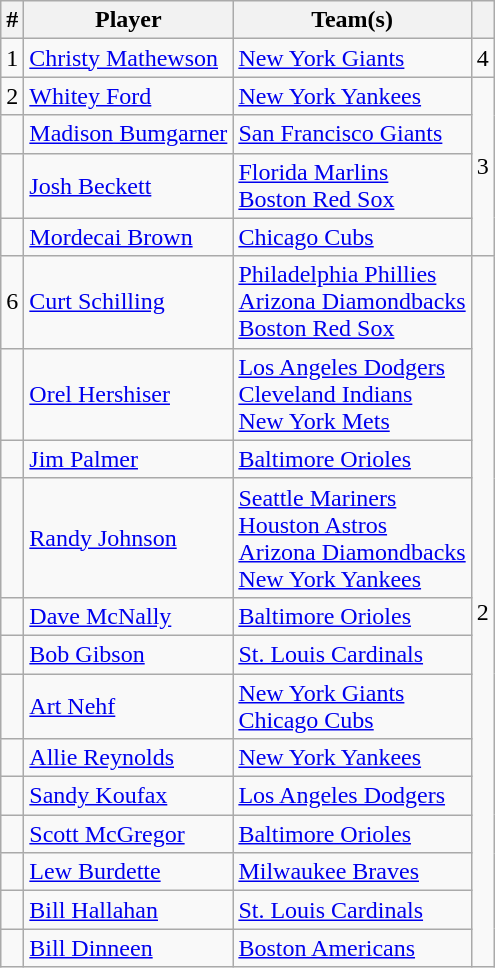<table class="wikitable" style="float:left;">
<tr>
<th>#</th>
<th>Player</th>
<th>Team(s)</th>
<th></th>
</tr>
<tr>
<td>1</td>
<td><a href='#'>Christy Mathewson</a></td>
<td><a href='#'>New York Giants</a></td>
<td>4</td>
</tr>
<tr>
<td>2</td>
<td><a href='#'>Whitey Ford</a></td>
<td><a href='#'>New York Yankees</a></td>
<td rowspan=4>3</td>
</tr>
<tr>
<td></td>
<td><a href='#'>Madison Bumgarner</a></td>
<td><a href='#'>San Francisco Giants</a></td>
</tr>
<tr>
<td></td>
<td><a href='#'>Josh Beckett</a></td>
<td><a href='#'>Florida Marlins</a><br><a href='#'>Boston Red Sox</a></td>
</tr>
<tr>
<td></td>
<td><a href='#'>Mordecai Brown</a></td>
<td><a href='#'>Chicago Cubs</a></td>
</tr>
<tr>
<td>6</td>
<td><a href='#'>Curt Schilling</a></td>
<td><a href='#'>Philadelphia Phillies</a><br><a href='#'>Arizona Diamondbacks</a><br><a href='#'>Boston Red Sox</a></td>
<td rowspan=14>2</td>
</tr>
<tr>
<td></td>
<td><a href='#'>Orel Hershiser</a></td>
<td><a href='#'>Los Angeles Dodgers</a><br><a href='#'>Cleveland Indians</a><br><a href='#'>New York Mets</a></td>
</tr>
<tr>
<td></td>
<td><a href='#'>Jim Palmer</a></td>
<td><a href='#'>Baltimore Orioles</a></td>
</tr>
<tr>
<td></td>
<td><a href='#'>Randy Johnson</a></td>
<td><a href='#'>Seattle Mariners</a><br><a href='#'>Houston Astros</a><br><a href='#'>Arizona Diamondbacks</a><br><a href='#'>New York Yankees</a></td>
</tr>
<tr>
<td></td>
<td><a href='#'>Dave McNally</a></td>
<td><a href='#'>Baltimore Orioles</a></td>
</tr>
<tr>
<td></td>
<td><a href='#'>Bob Gibson</a></td>
<td><a href='#'>St. Louis Cardinals</a></td>
</tr>
<tr>
<td></td>
<td><a href='#'>Art Nehf</a></td>
<td><a href='#'>New York Giants</a><br><a href='#'>Chicago Cubs</a></td>
</tr>
<tr>
<td></td>
<td><a href='#'>Allie Reynolds</a></td>
<td><a href='#'>New York Yankees</a></td>
</tr>
<tr>
<td></td>
<td><a href='#'>Sandy Koufax</a></td>
<td><a href='#'>Los Angeles Dodgers</a></td>
</tr>
<tr>
<td></td>
<td><a href='#'>Scott McGregor</a></td>
<td><a href='#'>Baltimore Orioles</a></td>
</tr>
<tr>
<td></td>
<td><a href='#'>Lew Burdette</a></td>
<td><a href='#'>Milwaukee Braves</a></td>
</tr>
<tr>
<td></td>
<td><a href='#'>Bill Hallahan</a></td>
<td><a href='#'>St. Louis Cardinals</a></td>
</tr>
<tr>
<td></td>
<td><a href='#'>Bill Dinneen</a></td>
<td><a href='#'>Boston Americans</a></td>
</tr>
</table>
